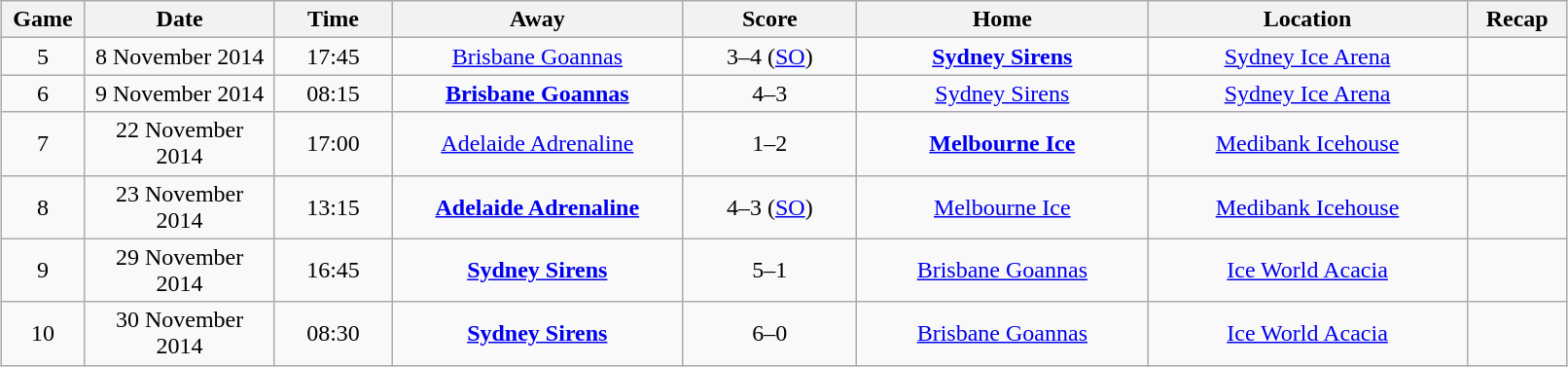<table class="wikitable" width="85%" style="margin: 1em auto 1em auto">
<tr>
<th width="1%">Game</th>
<th width="6%">Date</th>
<th width="4%">Time</th>
<th width="10%">Away</th>
<th width="6%">Score</th>
<th width="10%">Home</th>
<th width="11%">Location</th>
<th width="2%">Recap</th>
</tr>
<tr align="center">
<td>5</td>
<td>8 November 2014</td>
<td>17:45</td>
<td><a href='#'>Brisbane Goannas</a></td>
<td>3–4 (<a href='#'>SO</a>)</td>
<td><strong><a href='#'>Sydney Sirens</a></strong></td>
<td><a href='#'>Sydney Ice Arena</a></td>
<td></td>
</tr>
<tr align="center">
<td>6</td>
<td>9 November 2014</td>
<td>08:15</td>
<td><strong><a href='#'>Brisbane Goannas</a></strong></td>
<td>4–3</td>
<td><a href='#'>Sydney Sirens</a></td>
<td><a href='#'>Sydney Ice Arena</a></td>
<td></td>
</tr>
<tr align="center">
<td>7</td>
<td>22 November 2014</td>
<td>17:00</td>
<td><a href='#'>Adelaide Adrenaline</a></td>
<td>1–2</td>
<td><strong><a href='#'>Melbourne Ice</a></strong></td>
<td><a href='#'>Medibank Icehouse</a></td>
<td></td>
</tr>
<tr align="center">
<td>8</td>
<td>23 November 2014</td>
<td>13:15</td>
<td><strong><a href='#'>Adelaide Adrenaline</a></strong></td>
<td>4–3 (<a href='#'>SO</a>)</td>
<td><a href='#'>Melbourne Ice</a></td>
<td><a href='#'>Medibank Icehouse</a></td>
<td></td>
</tr>
<tr align="center">
<td>9</td>
<td>29 November 2014</td>
<td>16:45</td>
<td><strong><a href='#'>Sydney Sirens</a></strong></td>
<td>5–1</td>
<td><a href='#'>Brisbane Goannas</a></td>
<td><a href='#'>Ice World Acacia</a></td>
<td></td>
</tr>
<tr align="center">
<td>10</td>
<td>30 November 2014</td>
<td>08:30</td>
<td><strong><a href='#'>Sydney Sirens</a></strong></td>
<td>6–0</td>
<td><a href='#'>Brisbane Goannas</a></td>
<td><a href='#'>Ice World Acacia</a></td>
<td></td>
</tr>
</table>
